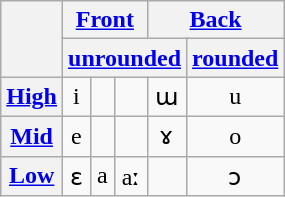<table class="wikitable"  style="text-align: center;">
<tr>
<th rowspan="2"></th>
<th colspan="3"><a href='#'>Front</a></th>
<th colspan="3"><a href='#'>Back</a></th>
</tr>
<tr>
<th ! colspan="4"><a href='#'>unrounded</a></th>
<th><a href='#'>rounded</a></th>
</tr>
<tr>
<th><a href='#'>High</a></th>
<td>i</td>
<td></td>
<td></td>
<td>ɯ</td>
<td>u</td>
</tr>
<tr>
<th><a href='#'>Mid</a></th>
<td>e</td>
<td></td>
<td></td>
<td>ɤ</td>
<td>o</td>
</tr>
<tr>
<th><a href='#'>Low</a></th>
<td>ɛ</td>
<td>a</td>
<td>aː</td>
<td></td>
<td>ɔ</td>
</tr>
</table>
